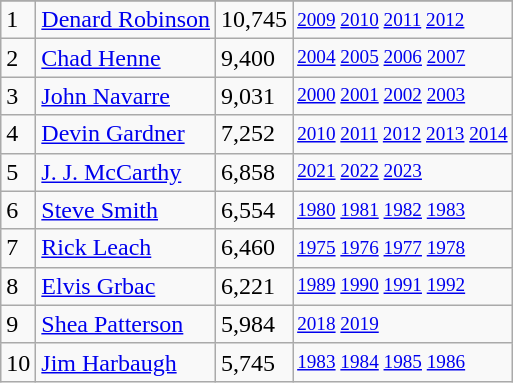<table class="wikitable">
<tr>
</tr>
<tr>
<td>1</td>
<td><a href='#'>Denard Robinson</a></td>
<td><abbr>10,745</abbr></td>
<td style="font-size:80%;"><a href='#'>2009</a> <a href='#'>2010</a> <a href='#'>2011</a> <a href='#'>2012</a></td>
</tr>
<tr>
<td>2</td>
<td><a href='#'>Chad Henne</a></td>
<td><abbr>9,400</abbr></td>
<td style="font-size:80%;"><a href='#'>2004</a> <a href='#'>2005</a> <a href='#'>2006</a> <a href='#'>2007</a></td>
</tr>
<tr>
<td>3</td>
<td><a href='#'>John Navarre</a></td>
<td><abbr>9,031</abbr></td>
<td style="font-size:80%;"><a href='#'>2000</a> <a href='#'>2001</a> <a href='#'>2002</a> <a href='#'>2003</a></td>
</tr>
<tr>
<td>4</td>
<td><a href='#'>Devin Gardner</a></td>
<td><abbr>7,252</abbr></td>
<td style="font-size:80%;"><a href='#'>2010</a> <a href='#'>2011</a> <a href='#'>2012</a> <a href='#'>2013</a> <a href='#'>2014</a></td>
</tr>
<tr>
<td>5</td>
<td><a href='#'>J. J. McCarthy</a></td>
<td><abbr>6,858</abbr></td>
<td style="font-size:80%;"><a href='#'>2021</a> <a href='#'>2022</a> <a href='#'>2023</a></td>
</tr>
<tr>
<td>6</td>
<td><a href='#'>Steve Smith</a></td>
<td><abbr>6,554</abbr></td>
<td style="font-size:80%;"><a href='#'>1980</a> <a href='#'>1981</a> <a href='#'>1982</a> <a href='#'>1983</a></td>
</tr>
<tr>
<td>7</td>
<td><a href='#'>Rick Leach</a></td>
<td><abbr>6,460</abbr></td>
<td style="font-size:80%;"><a href='#'>1975</a> <a href='#'>1976</a> <a href='#'>1977</a> <a href='#'>1978</a></td>
</tr>
<tr>
<td>8</td>
<td><a href='#'>Elvis Grbac</a></td>
<td><abbr>6,221</abbr></td>
<td style="font-size:80%;"><a href='#'>1989</a> <a href='#'>1990</a> <a href='#'>1991</a> <a href='#'>1992</a></td>
</tr>
<tr>
<td>9</td>
<td><a href='#'>Shea Patterson</a></td>
<td><abbr>5,984</abbr></td>
<td style="font-size:80%;"><a href='#'>2018</a> <a href='#'>2019</a></td>
</tr>
<tr>
<td>10</td>
<td><a href='#'>Jim Harbaugh</a></td>
<td><abbr>5,745</abbr></td>
<td style="font-size:80%;"><a href='#'>1983</a> <a href='#'>1984</a> <a href='#'>1985</a> <a href='#'>1986</a></td>
</tr>
</table>
